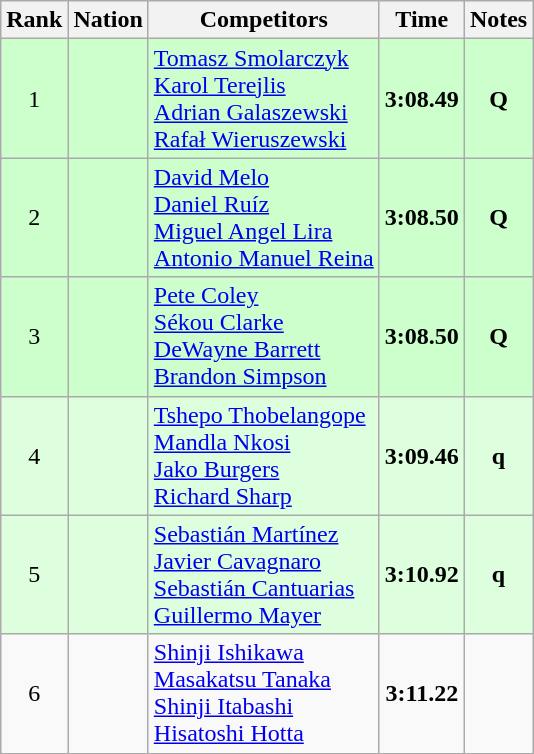<table class="wikitable sortable" style="text-align:center">
<tr>
<th>Rank</th>
<th>Nation</th>
<th>Competitors</th>
<th>Time</th>
<th>Notes</th>
</tr>
<tr bgcolor=ccffcc>
<td>1</td>
<td align=left></td>
<td align=left><a href='#'>Tomasz Smolarczyk</a><br><a href='#'>Karol Terejlis</a><br><a href='#'>Adrian Galaszewski</a><br><a href='#'>Rafał Wieruszewski</a></td>
<td><strong>3:08.49</strong></td>
<td><strong>Q</strong></td>
</tr>
<tr bgcolor=ccffcc>
<td>2</td>
<td align=left></td>
<td align=left><a href='#'>David Melo</a><br><a href='#'>Daniel Ruíz</a><br><a href='#'>Miguel Angel Lira</a><br><a href='#'>Antonio Manuel Reina</a></td>
<td><strong>3:08.50</strong></td>
<td><strong>Q</strong></td>
</tr>
<tr bgcolor=ccffcc>
<td>3</td>
<td align=left></td>
<td align=left><a href='#'>Pete Coley</a><br><a href='#'>Sékou Clarke</a><br><a href='#'>DeWayne Barrett</a><br><a href='#'>Brandon Simpson</a></td>
<td><strong>3:08.50</strong></td>
<td><strong>Q</strong></td>
</tr>
<tr bgcolor=ddffdd>
<td>4</td>
<td align=left></td>
<td align=left><a href='#'>Tshepo Thobelangope</a><br><a href='#'>Mandla Nkosi</a><br><a href='#'>Jako Burgers</a><br><a href='#'>Richard Sharp</a></td>
<td><strong>3:09.46</strong></td>
<td><strong>q</strong></td>
</tr>
<tr bgcolor=ddffdd>
<td>5</td>
<td align=left></td>
<td align=left><a href='#'>Sebastián Martínez</a><br><a href='#'>Javier Cavagnaro</a><br><a href='#'>Sebastián Cantuarias</a><br><a href='#'>Guillermo Mayer</a></td>
<td><strong>3:10.92</strong></td>
<td><strong>q</strong></td>
</tr>
<tr>
<td>6</td>
<td align=left></td>
<td align=left><a href='#'>Shinji Ishikawa</a><br><a href='#'>Masakatsu Tanaka</a><br><a href='#'>Shinji Itabashi</a><br><a href='#'>Hisatoshi Hotta</a></td>
<td><strong>3:11.22</strong></td>
<td></td>
</tr>
</table>
